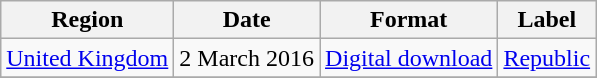<table class=wikitable>
<tr>
<th>Region</th>
<th>Date</th>
<th>Format</th>
<th>Label</th>
</tr>
<tr>
<td><a href='#'>United Kingdom</a></td>
<td>2 March 2016</td>
<td><a href='#'>Digital download</a></td>
<td><a href='#'>Republic</a></td>
</tr>
<tr>
</tr>
</table>
